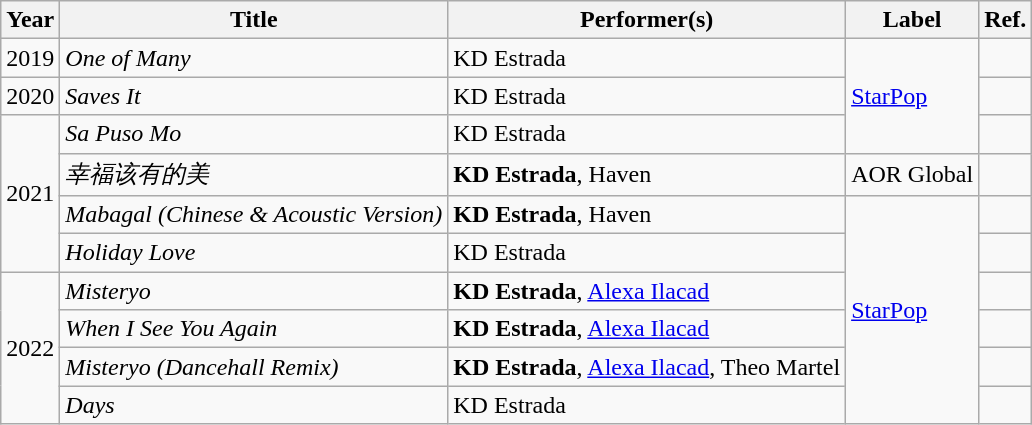<table class="wikitable">
<tr>
<th>Year</th>
<th>Title</th>
<th>Performer(s)</th>
<th>Label</th>
<th>Ref.</th>
</tr>
<tr>
<td>2019</td>
<td><em>One of Many</em></td>
<td>KD Estrada</td>
<td rowspan="3"><a href='#'>StarPop</a></td>
<td></td>
</tr>
<tr>
<td>2020</td>
<td><em>Saves It</em></td>
<td>KD Estrada</td>
<td></td>
</tr>
<tr>
<td rowspan="4">2021</td>
<td><em>Sa Puso Mo</em></td>
<td>KD Estrada</td>
<td></td>
</tr>
<tr>
<td><em>幸福该有的美</em></td>
<td><strong>KD Estrada</strong>, Haven</td>
<td>AOR Global</td>
<td></td>
</tr>
<tr>
<td><em>Mabagal (Chinese & Acoustic Version)</em></td>
<td><strong>KD Estrada</strong>, Haven</td>
<td rowspan="6"><a href='#'>StarPop</a></td>
<td></td>
</tr>
<tr>
<td><em>Holiday Love</em></td>
<td>KD Estrada</td>
<td></td>
</tr>
<tr>
<td rowspan="4">2022</td>
<td><em>Misteryo</em></td>
<td><strong>KD Estrada</strong>, <a href='#'>Alexa Ilacad</a></td>
<td></td>
</tr>
<tr>
<td><em>When I See You Again</em></td>
<td><strong>KD Estrada</strong>, <a href='#'>Alexa Ilacad</a></td>
<td></td>
</tr>
<tr>
<td><em>Misteryo (Dancehall Remix)</em></td>
<td><strong>KD Estrada</strong>, <a href='#'>Alexa Ilacad</a>, Theo Martel</td>
<td></td>
</tr>
<tr>
<td><em>Days</em></td>
<td>KD Estrada</td>
<td></td>
</tr>
</table>
